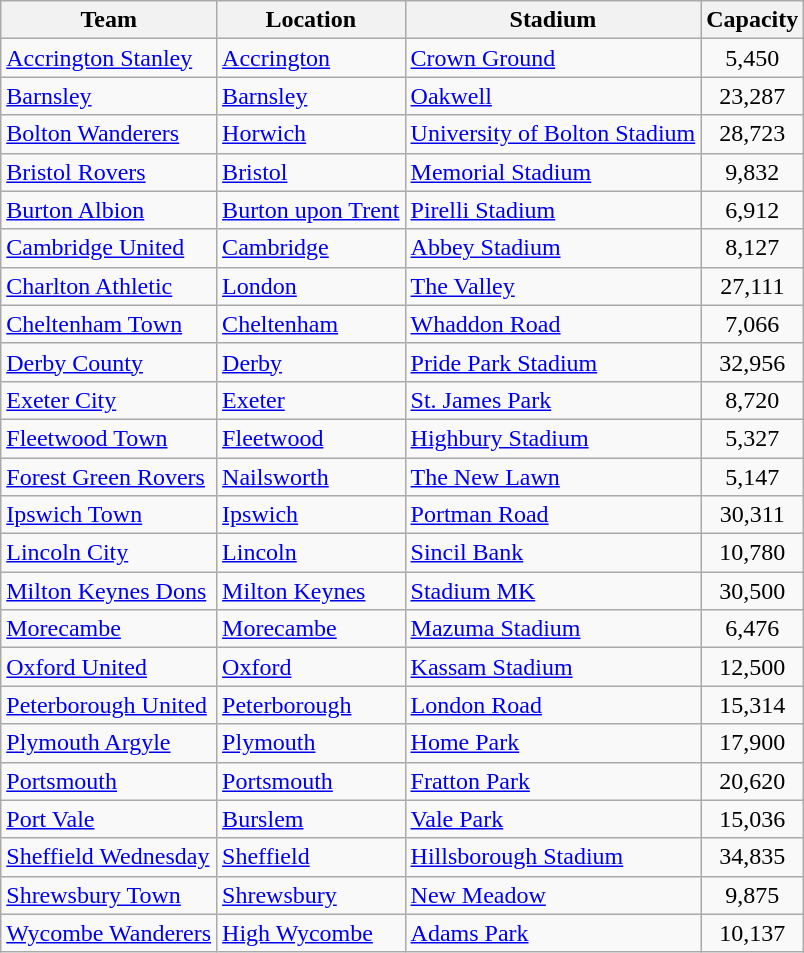<table class="wikitable sortable">
<tr>
<th>Team</th>
<th>Location</th>
<th>Stadium</th>
<th>Capacity</th>
</tr>
<tr>
<td><a href='#'>Accrington Stanley</a></td>
<td><a href='#'>Accrington</a></td>
<td><a href='#'>Crown Ground</a></td>
<td align="center">5,450</td>
</tr>
<tr>
<td><a href='#'>Barnsley</a></td>
<td><a href='#'>Barnsley</a></td>
<td><a href='#'>Oakwell</a></td>
<td align="center">23,287</td>
</tr>
<tr>
<td><a href='#'>Bolton Wanderers</a></td>
<td><a href='#'>Horwich</a></td>
<td><a href='#'>University of Bolton Stadium</a></td>
<td align="center">28,723</td>
</tr>
<tr>
<td><a href='#'>Bristol Rovers</a></td>
<td><a href='#'>Bristol</a></td>
<td><a href='#'>Memorial Stadium</a></td>
<td align="center">9,832</td>
</tr>
<tr>
<td><a href='#'>Burton Albion</a></td>
<td><a href='#'>Burton upon Trent</a></td>
<td><a href='#'>Pirelli Stadium</a></td>
<td align="center">6,912</td>
</tr>
<tr>
<td><a href='#'>Cambridge United</a></td>
<td><a href='#'>Cambridge</a></td>
<td><a href='#'>Abbey Stadium</a></td>
<td align="center">8,127</td>
</tr>
<tr>
<td><a href='#'>Charlton Athletic</a></td>
<td><a href='#'>London</a> </td>
<td><a href='#'>The Valley</a></td>
<td align="center">27,111</td>
</tr>
<tr>
<td><a href='#'>Cheltenham Town</a></td>
<td><a href='#'>Cheltenham</a></td>
<td><a href='#'>Whaddon Road</a></td>
<td align="center">7,066</td>
</tr>
<tr>
<td><a href='#'>Derby County</a></td>
<td><a href='#'>Derby</a></td>
<td><a href='#'>Pride Park Stadium</a></td>
<td align="center">32,956</td>
</tr>
<tr>
<td><a href='#'>Exeter City</a></td>
<td><a href='#'>Exeter</a></td>
<td><a href='#'>St. James Park</a></td>
<td align="center">8,720</td>
</tr>
<tr>
<td><a href='#'>Fleetwood Town</a></td>
<td><a href='#'>Fleetwood</a></td>
<td><a href='#'>Highbury Stadium</a></td>
<td align="center">5,327</td>
</tr>
<tr>
<td><a href='#'>Forest Green Rovers</a></td>
<td><a href='#'>Nailsworth</a></td>
<td><a href='#'>The New Lawn</a></td>
<td align="center">5,147</td>
</tr>
<tr>
<td><a href='#'>Ipswich Town</a></td>
<td><a href='#'>Ipswich</a></td>
<td><a href='#'>Portman Road</a></td>
<td align="center">30,311</td>
</tr>
<tr>
<td><a href='#'>Lincoln City</a></td>
<td><a href='#'>Lincoln</a></td>
<td><a href='#'>Sincil Bank</a></td>
<td align="center">10,780</td>
</tr>
<tr>
<td><a href='#'>Milton Keynes Dons</a></td>
<td><a href='#'>Milton Keynes</a></td>
<td><a href='#'>Stadium MK</a></td>
<td align="center">30,500</td>
</tr>
<tr>
<td><a href='#'>Morecambe</a></td>
<td><a href='#'>Morecambe</a></td>
<td><a href='#'>Mazuma Stadium</a></td>
<td align="center">6,476</td>
</tr>
<tr>
<td><a href='#'>Oxford United</a></td>
<td><a href='#'>Oxford</a></td>
<td><a href='#'>Kassam Stadium</a></td>
<td align="center">12,500</td>
</tr>
<tr>
<td><a href='#'>Peterborough United</a></td>
<td><a href='#'>Peterborough</a></td>
<td><a href='#'>London Road</a></td>
<td align="center">15,314</td>
</tr>
<tr>
<td><a href='#'>Plymouth Argyle</a></td>
<td><a href='#'>Plymouth</a></td>
<td><a href='#'>Home Park</a></td>
<td align="center">17,900</td>
</tr>
<tr>
<td><a href='#'>Portsmouth</a></td>
<td><a href='#'>Portsmouth</a></td>
<td><a href='#'>Fratton Park</a></td>
<td align="center">20,620</td>
</tr>
<tr>
<td><a href='#'>Port Vale</a></td>
<td><a href='#'>Burslem</a></td>
<td><a href='#'>Vale Park</a></td>
<td align="center">15,036</td>
</tr>
<tr>
<td><a href='#'>Sheffield Wednesday</a></td>
<td><a href='#'>Sheffield</a></td>
<td><a href='#'>Hillsborough Stadium</a></td>
<td align="center">34,835</td>
</tr>
<tr>
<td><a href='#'>Shrewsbury Town</a></td>
<td><a href='#'>Shrewsbury</a></td>
<td><a href='#'>New Meadow</a></td>
<td align="center">9,875</td>
</tr>
<tr>
<td><a href='#'>Wycombe Wanderers</a></td>
<td><a href='#'>High Wycombe</a></td>
<td><a href='#'>Adams Park</a></td>
<td align="center">10,137</td>
</tr>
</table>
